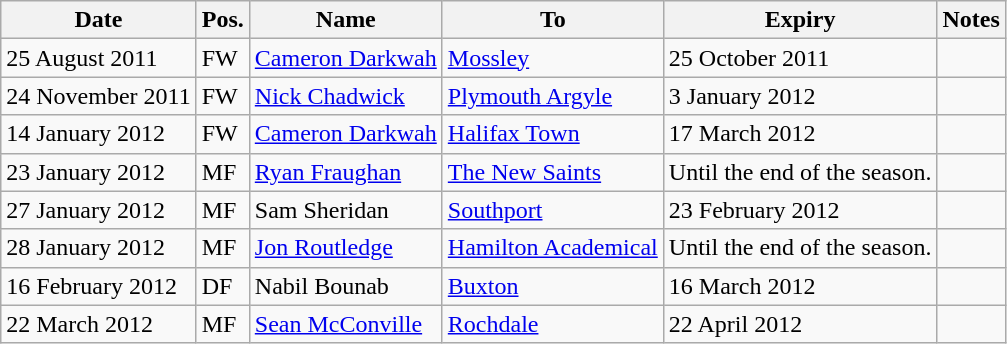<table class="wikitable">
<tr>
<th>Date</th>
<th>Pos.</th>
<th>Name</th>
<th>To</th>
<th>Expiry</th>
<th>Notes</th>
</tr>
<tr>
<td>25 August 2011</td>
<td>FW</td>
<td><a href='#'>Cameron Darkwah</a></td>
<td><a href='#'>Mossley</a></td>
<td>25 October 2011</td>
<td style="text-align:center;"></td>
</tr>
<tr>
<td>24 November 2011</td>
<td>FW</td>
<td><a href='#'>Nick Chadwick</a></td>
<td><a href='#'>Plymouth Argyle</a></td>
<td>3 January 2012</td>
<td style="text-align:center;"></td>
</tr>
<tr>
<td>14 January 2012</td>
<td>FW</td>
<td><a href='#'>Cameron Darkwah</a></td>
<td><a href='#'>Halifax Town</a></td>
<td>17 March 2012</td>
<td style="text-align:center;"></td>
</tr>
<tr>
<td>23 January 2012</td>
<td>MF</td>
<td><a href='#'>Ryan Fraughan</a></td>
<td><a href='#'>The New Saints</a></td>
<td>Until the end of the season.</td>
<td style="text-align:center;"></td>
</tr>
<tr>
<td>27 January 2012</td>
<td>MF</td>
<td>Sam Sheridan</td>
<td><a href='#'>Southport</a></td>
<td>23 February 2012</td>
<td style="text-align:center;"></td>
</tr>
<tr>
<td>28 January 2012</td>
<td>MF</td>
<td><a href='#'>Jon Routledge</a></td>
<td><a href='#'>Hamilton Academical</a></td>
<td>Until the end of the season.</td>
<td style="text-align:center;"></td>
</tr>
<tr>
<td>16 February 2012</td>
<td>DF</td>
<td>Nabil Bounab</td>
<td><a href='#'>Buxton</a></td>
<td>16 March 2012</td>
<td style="text-align:center;"></td>
</tr>
<tr>
<td>22 March 2012</td>
<td>MF</td>
<td><a href='#'>Sean McConville</a></td>
<td><a href='#'>Rochdale</a></td>
<td>22 April 2012</td>
<td style="text-align:center;"></td>
</tr>
</table>
